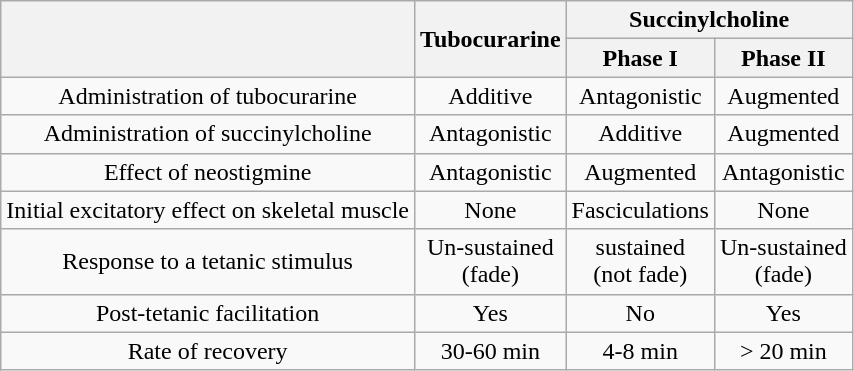<table class="wikitable" style="text-align: center">
<tr>
<th rowspan="2"></th>
<th rowspan="2">Tubocurarine</th>
<th colspan="2">Succinylcholine</th>
</tr>
<tr>
<th>Phase I</th>
<th>Phase II</th>
</tr>
<tr>
<td>Administration of tubocurarine</td>
<td>Additive</td>
<td>Antagonistic</td>
<td>Augmented</td>
</tr>
<tr>
<td>Administration of succinylcholine</td>
<td>Antagonistic</td>
<td>Additive</td>
<td>Augmented</td>
</tr>
<tr>
<td>Effect of neostigmine</td>
<td>Antagonistic</td>
<td>Augmented</td>
<td>Antagonistic</td>
</tr>
<tr>
<td>Initial excitatory effect on skeletal muscle</td>
<td>None</td>
<td>Fasciculations</td>
<td>None</td>
</tr>
<tr>
<td>Response to a tetanic stimulus</td>
<td>Un-sustained<br>(fade)</td>
<td>sustained<br>(not fade)</td>
<td>Un-sustained<br>(fade)</td>
</tr>
<tr>
<td>Post-tetanic facilitation</td>
<td>Yes</td>
<td>No</td>
<td>Yes</td>
</tr>
<tr>
<td>Rate of recovery</td>
<td>30-60 min</td>
<td>4-8 min</td>
<td>> 20 min</td>
</tr>
</table>
